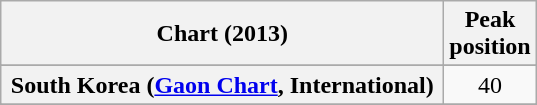<table class="wikitable sortable plainrowheaders" style="text-align:center">
<tr>
<th scope="col" style="width:18em;">Chart (2013)</th>
<th scope="col">Peak<br>position</th>
</tr>
<tr>
</tr>
<tr>
</tr>
<tr>
</tr>
<tr>
</tr>
<tr>
</tr>
<tr>
<th scope="row">South Korea (<a href='#'>Gaon Chart</a>, International)</th>
<td>40</td>
</tr>
<tr>
</tr>
<tr>
</tr>
</table>
